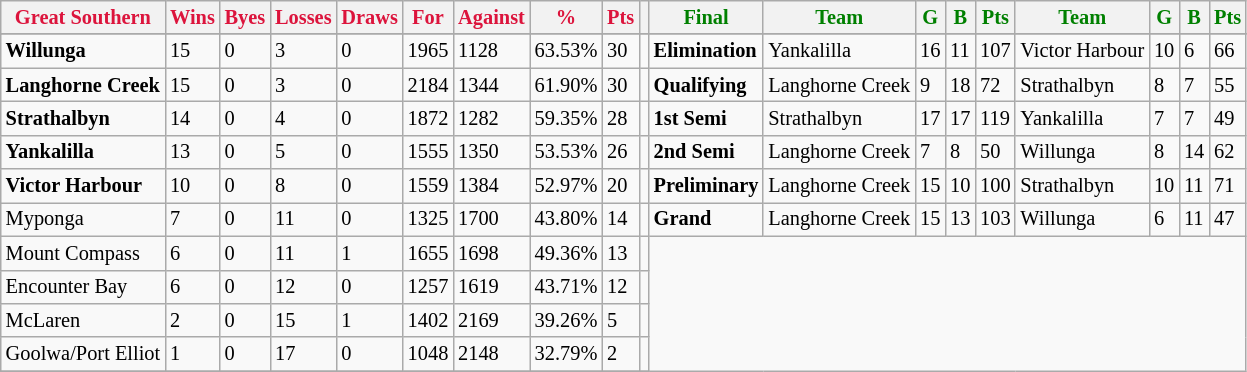<table style="font-size: 85%; text-align: left;" class="wikitable">
<tr>
<th style="color:crimson">Great Southern</th>
<th style="color:crimson">Wins</th>
<th style="color:crimson">Byes</th>
<th style="color:crimson">Losses</th>
<th style="color:crimson">Draws</th>
<th style="color:crimson">For</th>
<th style="color:crimson">Against</th>
<th style="color:crimson">%</th>
<th style="color:crimson">Pts</th>
<th></th>
<th style="color:green">Final</th>
<th style="color:green">Team</th>
<th style="color:green">G</th>
<th style="color:green">B</th>
<th style="color:green">Pts</th>
<th style="color:green">Team</th>
<th style="color:green">G</th>
<th style="color:green">B</th>
<th style="color:green">Pts</th>
</tr>
<tr>
</tr>
<tr>
</tr>
<tr>
<td><strong>	Willunga	</strong></td>
<td>15</td>
<td>0</td>
<td>3</td>
<td>0</td>
<td>1965</td>
<td>1128</td>
<td>63.53%</td>
<td>30</td>
<td></td>
<td><strong>Elimination</strong></td>
<td>Yankalilla</td>
<td>16</td>
<td>11</td>
<td>107</td>
<td>Victor Harbour</td>
<td>10</td>
<td>6</td>
<td>66</td>
</tr>
<tr>
<td><strong>	Langhorne Creek	</strong></td>
<td>15</td>
<td>0</td>
<td>3</td>
<td>0</td>
<td>2184</td>
<td>1344</td>
<td>61.90%</td>
<td>30</td>
<td></td>
<td><strong>Qualifying</strong></td>
<td>Langhorne Creek</td>
<td>9</td>
<td>18</td>
<td>72</td>
<td>Strathalbyn</td>
<td>8</td>
<td>7</td>
<td>55</td>
</tr>
<tr>
<td><strong>	Strathalbyn	</strong></td>
<td>14</td>
<td>0</td>
<td>4</td>
<td>0</td>
<td>1872</td>
<td>1282</td>
<td>59.35%</td>
<td>28</td>
<td></td>
<td><strong>1st Semi</strong></td>
<td>Strathalbyn</td>
<td>17</td>
<td>17</td>
<td>119</td>
<td>Yankalilla</td>
<td>7</td>
<td>7</td>
<td>49</td>
</tr>
<tr>
<td><strong>	Yankalilla	</strong></td>
<td>13</td>
<td>0</td>
<td>5</td>
<td>0</td>
<td>1555</td>
<td>1350</td>
<td>53.53%</td>
<td>26</td>
<td></td>
<td><strong>2nd Semi</strong></td>
<td>Langhorne Creek</td>
<td>7</td>
<td>8</td>
<td>50</td>
<td>Willunga</td>
<td>8</td>
<td>14</td>
<td>62</td>
</tr>
<tr>
<td><strong>	Victor Harbour	</strong></td>
<td>10</td>
<td>0</td>
<td>8</td>
<td>0</td>
<td>1559</td>
<td>1384</td>
<td>52.97%</td>
<td>20</td>
<td></td>
<td><strong>Preliminary</strong></td>
<td>Langhorne Creek</td>
<td>15</td>
<td>10</td>
<td>100</td>
<td>Strathalbyn</td>
<td>10</td>
<td>11</td>
<td>71</td>
</tr>
<tr>
<td>Myponga</td>
<td>7</td>
<td>0</td>
<td>11</td>
<td>0</td>
<td>1325</td>
<td>1700</td>
<td>43.80%</td>
<td>14</td>
<td></td>
<td><strong>Grand</strong></td>
<td>Langhorne Creek</td>
<td>15</td>
<td>13</td>
<td>103</td>
<td>Willunga</td>
<td>6</td>
<td>11</td>
<td>47</td>
</tr>
<tr>
<td>Mount Compass</td>
<td>6</td>
<td>0</td>
<td>11</td>
<td>1</td>
<td>1655</td>
<td>1698</td>
<td>49.36%</td>
<td>13</td>
<td></td>
</tr>
<tr>
<td>Encounter Bay</td>
<td>6</td>
<td>0</td>
<td>12</td>
<td>0</td>
<td>1257</td>
<td>1619</td>
<td>43.71%</td>
<td>12</td>
<td></td>
</tr>
<tr>
<td>McLaren</td>
<td>2</td>
<td>0</td>
<td>15</td>
<td>1</td>
<td>1402</td>
<td>2169</td>
<td>39.26%</td>
<td>5</td>
<td></td>
</tr>
<tr>
<td>Goolwa/Port Elliot</td>
<td>1</td>
<td>0</td>
<td>17</td>
<td>0</td>
<td>1048</td>
<td>2148</td>
<td>32.79%</td>
<td>2</td>
<td></td>
</tr>
<tr>
</tr>
</table>
